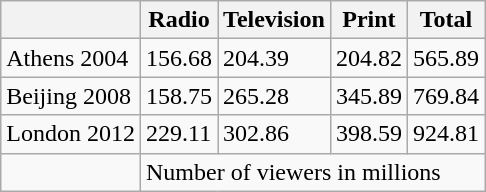<table class="wikitable">
<tr>
<th></th>
<th>Radio</th>
<th>Television</th>
<th>Print</th>
<th>Total</th>
</tr>
<tr>
<td>Athens 2004</td>
<td>156.68</td>
<td>204.39</td>
<td>204.82</td>
<td>565.89</td>
</tr>
<tr>
<td>Beijing 2008</td>
<td>158.75</td>
<td>265.28</td>
<td>345.89</td>
<td>769.84</td>
</tr>
<tr>
<td>London 2012</td>
<td>229.11</td>
<td>302.86</td>
<td>398.59</td>
<td>924.81</td>
</tr>
<tr>
<td></td>
<td colspan="4">Number of viewers in millions</td>
</tr>
</table>
